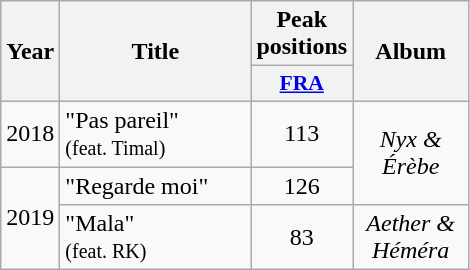<table class="wikitable">
<tr>
<th align="center" rowspan="2" width="10">Year</th>
<th align="center" rowspan="2" width="120">Title</th>
<th align="center" width="20">Peak positions</th>
<th align="center" rowspan="2" width="70">Album</th>
</tr>
<tr>
<th scope="col" style="width:3em;font-size:90%;"><a href='#'>FRA</a><br></th>
</tr>
<tr>
<td style="text-align:center;">2018</td>
<td>"Pas pareil"<br><small>(feat. Timal)</small></td>
<td style="text-align:center;">113</td>
<td style="text-align:center;" rowspan="2"><em>Nyx & Érèbe</em></td>
</tr>
<tr>
<td style="text-align:center;" rowspan="2">2019</td>
<td>"Regarde moi"</td>
<td style="text-align:center;">126</td>
</tr>
<tr>
<td>"Mala"<br><small>(feat. RK)</small></td>
<td style="text-align:center;">83<br></td>
<td style="text-align:center;"><em>Aether & Héméra</em></td>
</tr>
</table>
